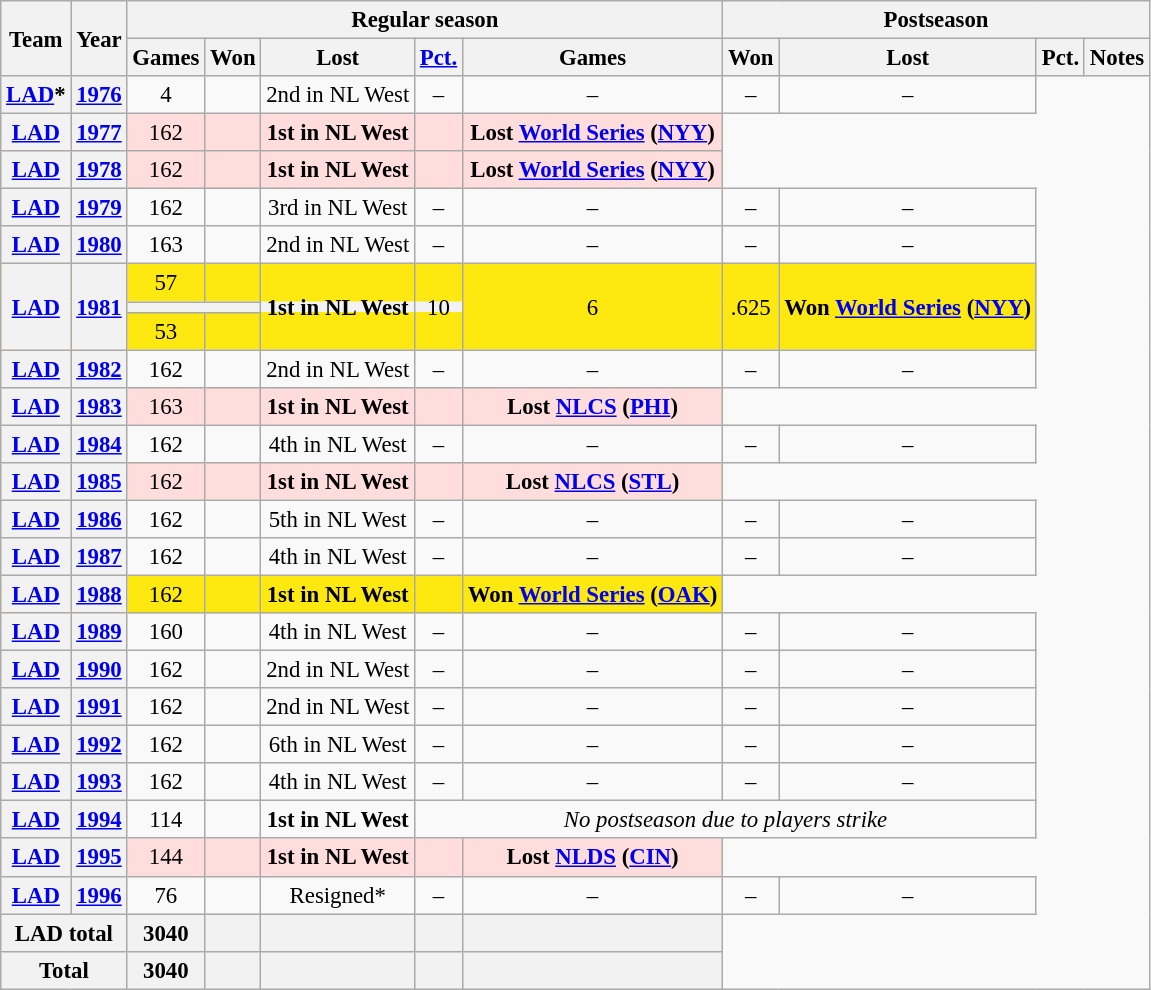<table class="wikitable" style="font-size: 95%; text-align:center;">
<tr>
<th rowspan="2">Team</th>
<th rowspan="2">Year</th>
<th colspan="5">Regular season</th>
<th colspan="4">Postseason</th>
</tr>
<tr>
<th scope=col>Games</th>
<th scope=col>Won</th>
<th scope=col>Lost</th>
<th scope=col><a href='#'>Pct.</a></th>
<th scope=col>Games</th>
<th scope=col>Won</th>
<th scope=col>Lost</th>
<th scope=col>Pct.</th>
<th scope=col>Notes</th>
</tr>
<tr>
<th><a href='#'>LAD</a>*</th>
<th><a href='#'>1976</a></th>
<td>4</td>
<td></td>
<td>2nd in NL West</td>
<td>–</td>
<td>–</td>
<td>–</td>
<td>–</td>
</tr>
<tr style="background:#fdd;">
<th><a href='#'>LAD</a></th>
<th><a href='#'>1977</a></th>
<td>162</td>
<td></td>
<td><strong>1st in NL West</strong></td>
<td></td>
<td><strong>Lost <a href='#'>World Series</a> (<a href='#'>NYY</a>)</strong></td>
</tr>
<tr style="background:#fdd;">
<th><a href='#'>LAD</a></th>
<th><a href='#'>1978</a></th>
<td>162</td>
<td></td>
<td><strong>1st in NL West</strong></td>
<td></td>
<td><strong>Lost <a href='#'>World Series</a> (<a href='#'>NYY</a>)</strong></td>
</tr>
<tr>
<th><a href='#'>LAD</a></th>
<th><a href='#'>1979</a></th>
<td>162</td>
<td></td>
<td>3rd in NL West</td>
<td>–</td>
<td>–</td>
<td>–</td>
<td>–</td>
</tr>
<tr>
<th><a href='#'>LAD</a></th>
<th><a href='#'>1980</a></th>
<td>163</td>
<td></td>
<td>2nd in NL West</td>
<td>–</td>
<td>–</td>
<td>–</td>
<td>–</td>
</tr>
<tr style="background:#fde910">
<th rowspan="3"><a href='#'>LAD</a></th>
<th rowspan="3"><a href='#'>1981</a></th>
<td>57</td>
<td></td>
<td rowspan="3"><strong>1st in NL West</strong></td>
<td rowspan="3">10</td>
<td rowspan="3">6</td>
<td rowspan="3">.625</td>
<td rowspan="3"><strong>Won <a href='#'>World Series</a> (<a href='#'>NYY</a>)</strong></td>
</tr>
<tr>
<th colspan="4"></th>
</tr>
<tr style="background:#fde910;">
<td>53</td>
<td></td>
</tr>
<tr>
<th><a href='#'>LAD</a></th>
<th><a href='#'>1982</a></th>
<td>162</td>
<td></td>
<td>2nd in NL West</td>
<td>–</td>
<td>–</td>
<td>–</td>
<td>–</td>
</tr>
<tr style="background:#fdd;">
<th><a href='#'>LAD</a></th>
<th><a href='#'>1983</a></th>
<td>163</td>
<td></td>
<td><strong>1st in NL West</strong></td>
<td></td>
<td><strong>Lost <a href='#'>NLCS</a> (<a href='#'>PHI</a>)</strong></td>
</tr>
<tr>
<th><a href='#'>LAD</a></th>
<th><a href='#'>1984</a></th>
<td>162</td>
<td></td>
<td>4th in NL West</td>
<td>–</td>
<td>–</td>
<td>–</td>
<td>–</td>
</tr>
<tr style="background:#fdd;">
<th><a href='#'>LAD</a></th>
<th><a href='#'>1985</a></th>
<td>162</td>
<td></td>
<td><strong>1st in NL West</strong></td>
<td></td>
<td><strong>Lost <a href='#'>NLCS</a> (<a href='#'>STL</a>)</strong></td>
</tr>
<tr>
<th><a href='#'>LAD</a></th>
<th><a href='#'>1986</a></th>
<td>162</td>
<td></td>
<td>5th in NL West</td>
<td>–</td>
<td>–</td>
<td>–</td>
<td>–</td>
</tr>
<tr>
<th><a href='#'>LAD</a></th>
<th><a href='#'>1987</a></th>
<td>162</td>
<td></td>
<td>4th in NL West</td>
<td>–</td>
<td>–</td>
<td>–</td>
<td>–</td>
</tr>
<tr style="background:#fde910">
<th><a href='#'>LAD</a></th>
<th><a href='#'>1988</a></th>
<td>162</td>
<td></td>
<td><strong>1st in NL West</strong></td>
<td></td>
<td><strong>Won <a href='#'>World Series</a> (<a href='#'>OAK</a>)</strong></td>
</tr>
<tr>
<th><a href='#'>LAD</a></th>
<th><a href='#'>1989</a></th>
<td>160</td>
<td></td>
<td>4th in NL West</td>
<td>–</td>
<td>–</td>
<td>–</td>
<td>–</td>
</tr>
<tr>
<th><a href='#'>LAD</a></th>
<th><a href='#'>1990</a></th>
<td>162</td>
<td></td>
<td>2nd in NL West</td>
<td>–</td>
<td>–</td>
<td>–</td>
<td>–</td>
</tr>
<tr>
<th><a href='#'>LAD</a></th>
<th><a href='#'>1991</a></th>
<td>162</td>
<td></td>
<td>2nd in NL West</td>
<td>–</td>
<td>–</td>
<td>–</td>
<td>–</td>
</tr>
<tr>
<th><a href='#'>LAD</a></th>
<th><a href='#'>1992</a></th>
<td>162</td>
<td></td>
<td>6th in NL West</td>
<td>–</td>
<td>–</td>
<td>–</td>
<td>–</td>
</tr>
<tr>
<th><a href='#'>LAD</a></th>
<th><a href='#'>1993</a></th>
<td>162</td>
<td></td>
<td>4th in NL West</td>
<td>–</td>
<td>–</td>
<td>–</td>
<td>–</td>
</tr>
<tr>
<th><a href='#'>LAD</a></th>
<th><a href='#'>1994</a></th>
<td>114</td>
<td></td>
<td><strong>1st in NL West</strong></td>
<td colspan="4"><em>No postseason due to players strike</em></td>
</tr>
<tr style="background:#fdd;">
<th><a href='#'>LAD</a></th>
<th><a href='#'>1995</a></th>
<td>144</td>
<td></td>
<td><strong>1st in NL West</strong></td>
<td></td>
<td><strong>Lost <a href='#'>NLDS</a> (<a href='#'>CIN</a>)</strong></td>
</tr>
<tr>
<th><a href='#'>LAD</a></th>
<th><a href='#'>1996</a></th>
<td>76</td>
<td></td>
<td>Resigned*</td>
<td>–</td>
<td>–</td>
<td>–</td>
<td>–</td>
</tr>
<tr>
<th colspan="2">LAD total</th>
<th>3040</th>
<th></th>
<th></th>
<th></th>
<th></th>
</tr>
<tr>
<th colspan="2">Total</th>
<th>3040</th>
<th></th>
<th></th>
<th></th>
<th></th>
</tr>
</table>
